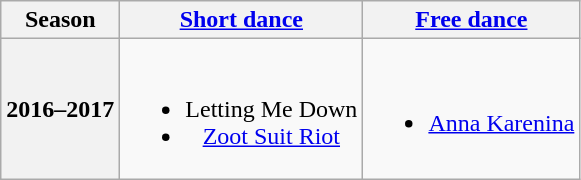<table class=wikitable style=text-align:center>
<tr>
<th>Season</th>
<th><a href='#'>Short dance</a></th>
<th><a href='#'>Free dance</a></th>
</tr>
<tr>
<th>2016–2017 <br> </th>
<td><br><ul><li> Letting Me Down <br></li><li> <a href='#'>Zoot Suit Riot</a> <br></li></ul></td>
<td><br><ul><li><a href='#'>Anna Karenina</a> <br></li></ul></td>
</tr>
</table>
